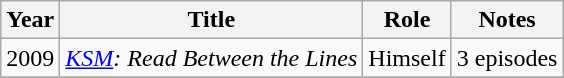<table class="wikitable">
<tr>
<th>Year</th>
<th>Title</th>
<th>Role</th>
<th class="unsortable">Notes</th>
</tr>
<tr>
<td>2009</td>
<td><em><a href='#'>KSM</a>: Read Between the Lines</em></td>
<td>Himself</td>
<td>3 episodes</td>
</tr>
<tr>
</tr>
</table>
